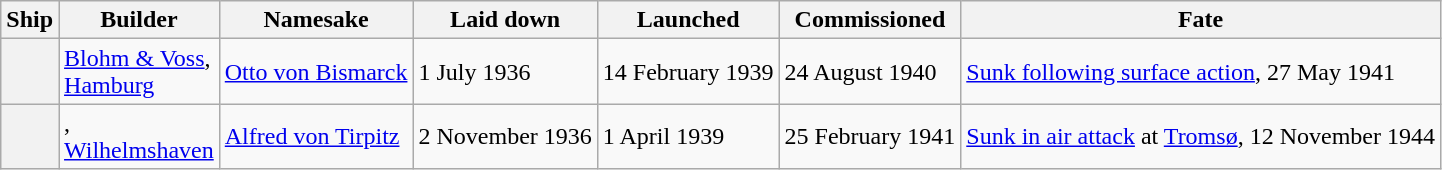<table class="wikitable plainrowheaders">
<tr>
<th scope="col">Ship</th>
<th scope="col">Builder</th>
<th scope="col">Namesake</th>
<th scope="col">Laid down</th>
<th scope="col">Launched</th>
<th scope="col">Commissioned</th>
<th scope="col">Fate</th>
</tr>
<tr>
<th scope="row"></th>
<td><a href='#'>Blohm & Voss</a>,<br> <a href='#'>Hamburg</a></td>
<td><a href='#'>Otto von Bismarck</a></td>
<td>1 July 1936</td>
<td>14 February 1939</td>
<td>24 August 1940</td>
<td><a href='#'>Sunk following surface action</a>, 27 May 1941</td>
</tr>
<tr>
<th scope="row"></th>
<td>,<br> <a href='#'>Wilhelmshaven</a></td>
<td><a href='#'>Alfred von Tirpitz</a></td>
<td>2 November 1936</td>
<td>1 April 1939</td>
<td>25 February 1941</td>
<td><a href='#'>Sunk in air attack</a> at <a href='#'>Tromsø</a>, 12 November 1944</td>
</tr>
</table>
